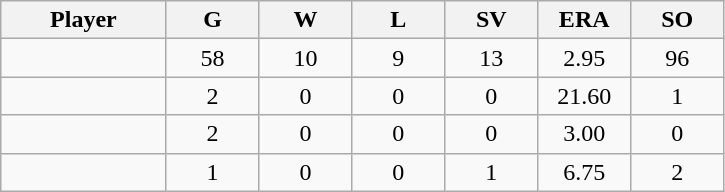<table class="wikitable sortable">
<tr>
<th bgcolor="#DDDDFF" width="16%">Player</th>
<th bgcolor="#DDDDFF" width="9%">G</th>
<th bgcolor="#DDDDFF" width="9%">W</th>
<th bgcolor="#DDDDFF" width="9%">L</th>
<th bgcolor="#DDDDFF" width="9%">SV</th>
<th bgcolor="#DDDDFF" width="9%">ERA</th>
<th bgcolor="#DDDDFF" width="9%">SO</th>
</tr>
<tr align="center">
<td></td>
<td>58</td>
<td>10</td>
<td>9</td>
<td>13</td>
<td>2.95</td>
<td>96</td>
</tr>
<tr align="center">
<td></td>
<td>2</td>
<td>0</td>
<td>0</td>
<td>0</td>
<td>21.60</td>
<td>1</td>
</tr>
<tr align="center">
<td></td>
<td>2</td>
<td>0</td>
<td>0</td>
<td>0</td>
<td>3.00</td>
<td>0</td>
</tr>
<tr align="center">
<td></td>
<td>1</td>
<td>0</td>
<td>0</td>
<td>1</td>
<td>6.75</td>
<td>2</td>
</tr>
</table>
